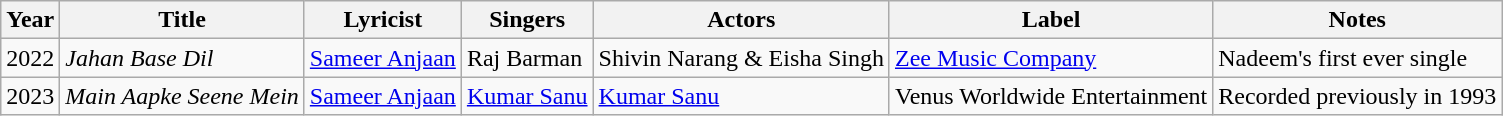<table class="wikitable sortable">
<tr>
<th>Year</th>
<th>Title</th>
<th>Lyricist</th>
<th>Singers</th>
<th>Actors</th>
<th>Label</th>
<th>Notes</th>
</tr>
<tr>
<td>2022</td>
<td><em>Jahan Base Dil</em></td>
<td><a href='#'>Sameer Anjaan</a></td>
<td>Raj Barman</td>
<td>Shivin Narang & Eisha Singh</td>
<td><a href='#'>Zee Music Company</a></td>
<td>Nadeem's first ever single</td>
</tr>
<tr>
<td>2023</td>
<td><em>Main Aapke Seene Mein</em></td>
<td><a href='#'>Sameer Anjaan</a></td>
<td><a href='#'>Kumar Sanu</a></td>
<td><a href='#'>Kumar Sanu</a></td>
<td>Venus Worldwide Entertainment</td>
<td>Recorded previously in 1993</td>
</tr>
</table>
